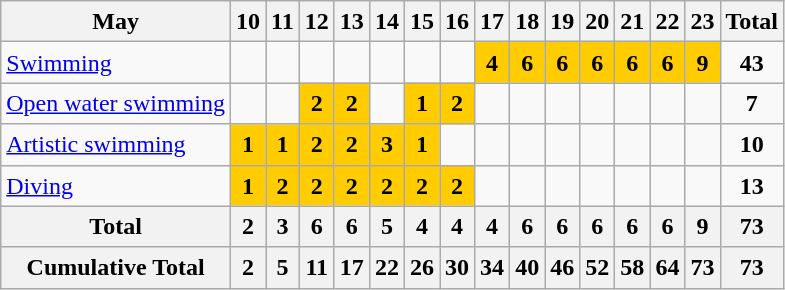<table class="wikitable" style="line-height:1.25em; text-align:center">
<tr>
<th>May</th>
<th>10</th>
<th>11</th>
<th>12</th>
<th>13</th>
<th>14</th>
<th>15</th>
<th>16</th>
<th>17</th>
<th>18</th>
<th>19</th>
<th>20</th>
<th>21</th>
<th>22</th>
<th>23</th>
<th>Total</th>
</tr>
<tr>
<td align=left><a href='#'>Swimming</a></td>
<td></td>
<td></td>
<td></td>
<td></td>
<td></td>
<td></td>
<td></td>
<td style="background:#fc0;"><strong>4</strong></td>
<td style="background:#fc0;"><strong>6</strong></td>
<td style="background:#fc0;"><strong>6</strong></td>
<td style="background:#fc0;"><strong>6</strong></td>
<td style="background:#fc0;"><strong>6</strong></td>
<td style="background:#fc0;"><strong>6</strong></td>
<td style="background:#fc0;"><strong>9</strong></td>
<td><strong>43</strong></td>
</tr>
<tr>
<td align=left><a href='#'>Open water swimming</a></td>
<td></td>
<td></td>
<td style="background:#fc0;"><strong>2</strong></td>
<td style="background:#fc0;"><strong>2</strong></td>
<td></td>
<td style="background:#fc0;"><strong>1</strong></td>
<td style="background:#fc0;"><strong>2</strong></td>
<td></td>
<td></td>
<td></td>
<td></td>
<td></td>
<td></td>
<td></td>
<td><strong>7</strong></td>
</tr>
<tr>
<td align=left><a href='#'>Artistic swimming</a></td>
<td style="background:#fc0;"><strong>1</strong></td>
<td style="background:#fc0;"><strong>1</strong></td>
<td style="background:#fc0;"><strong>2</strong></td>
<td style="background:#fc0;"><strong>2</strong></td>
<td style="background:#fc0;"><strong>3</strong></td>
<td style="background:#fc0;"><strong>1</strong></td>
<td></td>
<td></td>
<td></td>
<td></td>
<td></td>
<td></td>
<td></td>
<td></td>
<td><strong>10</strong></td>
</tr>
<tr>
<td align=left><a href='#'>Diving</a></td>
<td style="background:#fc0;"><strong>1</strong></td>
<td style="background:#fc0;"><strong>2</strong></td>
<td style="background:#fc0;"><strong>2</strong></td>
<td style="background:#fc0;"><strong>2</strong></td>
<td style="background:#fc0;"><strong>2</strong></td>
<td style="background:#fc0;"><strong>2</strong></td>
<td style="background:#fc0;"><strong>2</strong></td>
<td></td>
<td></td>
<td></td>
<td></td>
<td></td>
<td></td>
<td></td>
<td><strong>13</strong></td>
</tr>
<tr>
<th>Total</th>
<th>2</th>
<th>3</th>
<th>6</th>
<th>6</th>
<th>5</th>
<th>4</th>
<th>4</th>
<th>4</th>
<th>6</th>
<th>6</th>
<th>6</th>
<th>6</th>
<th>6</th>
<th>9</th>
<th>73</th>
</tr>
<tr>
<th>Cumulative Total</th>
<th>2</th>
<th>5</th>
<th>11</th>
<th>17</th>
<th>22</th>
<th>26</th>
<th>30</th>
<th>34</th>
<th>40</th>
<th>46</th>
<th>52</th>
<th>58</th>
<th>64</th>
<th>73</th>
<th>73</th>
</tr>
</table>
